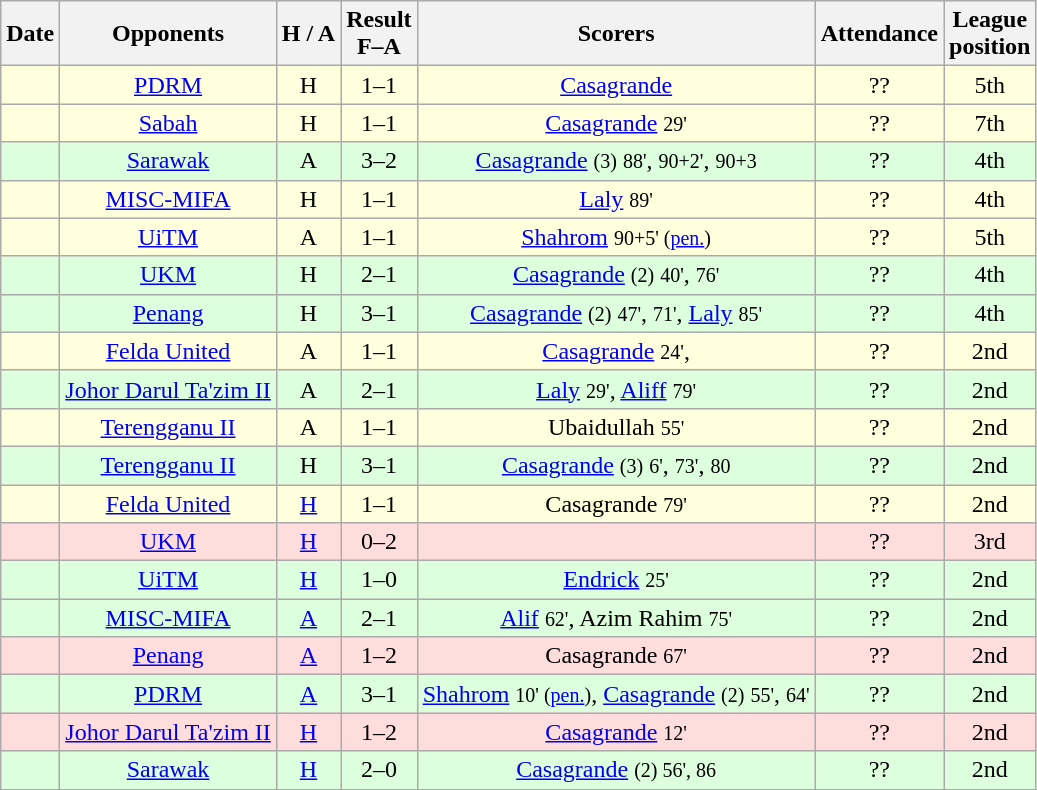<table class="wikitable" style="text-align:center">
<tr>
<th>Date</th>
<th>Opponents</th>
<th>H / A</th>
<th>Result<br>F–A</th>
<th>Scorers</th>
<th>Attendance</th>
<th>League<br>position</th>
</tr>
<tr bgcolor="#ffffdd">
<td></td>
<td><a href='#'>PDRM</a></td>
<td>H</td>
<td>1–1</td>
<td><a href='#'>Casagrande</a></td>
<td>??</td>
<td>5th</td>
</tr>
<tr bgcolor="#ffffdd">
<td></td>
<td><a href='#'>Sabah</a></td>
<td>H</td>
<td>1–1</td>
<td><a href='#'>Casagrande</a> <small>29'</small></td>
<td>??</td>
<td>7th</td>
</tr>
<tr bgcolor="#ddffdd">
<td></td>
<td><a href='#'>Sarawak</a></td>
<td>A</td>
<td>3–2</td>
<td><a href='#'>Casagrande</a> <small>(3)</small> <small>88'</small>, <small>90+2'</small>, <small>90+3</small></td>
<td>??</td>
<td>4th</td>
</tr>
<tr bgcolor="#ffffdd">
<td></td>
<td><a href='#'>MISC-MIFA</a></td>
<td>H</td>
<td>1–1</td>
<td><a href='#'>Laly</a> <small>89'</small></td>
<td>??</td>
<td>4th</td>
</tr>
<tr bgcolor="#ffffdd">
<td></td>
<td><a href='#'>UiTM</a></td>
<td>A</td>
<td>1–1</td>
<td><a href='#'>Shahrom</a> <small>90+5' (<a href='#'>pen.</a>)</small></td>
<td>??</td>
<td>5th</td>
</tr>
<tr bgcolor="#ddffdd">
<td></td>
<td><a href='#'>UKM</a></td>
<td>H</td>
<td>2–1</td>
<td><a href='#'>Casagrande</a> <small>(2)</small> <small>40'</small>, <small>76'</small></td>
<td>??</td>
<td>4th</td>
</tr>
<tr bgcolor="#ddffdd">
<td></td>
<td><a href='#'>Penang</a></td>
<td>H</td>
<td>3–1</td>
<td><a href='#'>Casagrande</a> <small>(2)</small> <small>47'</small>, <small> 71'</small>, <a href='#'>Laly</a> <small>85'</small></td>
<td>??</td>
<td>4th</td>
</tr>
<tr bgcolor="#ffffdd">
<td></td>
<td><a href='#'>Felda United</a></td>
<td>A</td>
<td>1–1</td>
<td><a href='#'>Casagrande</a> <small>24'</small>,</td>
<td>??</td>
<td>2nd</td>
</tr>
<tr bgcolor="#ddffdd">
<td></td>
<td><a href='#'>Johor Darul Ta'zim II</a></td>
<td>A</td>
<td>2–1</td>
<td><a href='#'>Laly</a> <small> 29'</small>, <a href='#'>Aliff</a> <small>79'</small></td>
<td>??</td>
<td>2nd</td>
</tr>
<tr bgcolor="#ffffdd">
<td></td>
<td><a href='#'>Terengganu II</a></td>
<td>A</td>
<td>1–1</td>
<td>Ubaidullah <small>55'</small></td>
<td>??</td>
<td>2nd</td>
</tr>
<tr bgcolor="#ddffdd">
<td></td>
<td><a href='#'>Terengganu II</a></td>
<td>H</td>
<td>3–1</td>
<td><a href='#'>Casagrande</a> <small>(3)</small> <small>6'</small>, <small>73'</small>, <small>80</small></td>
<td>??</td>
<td>2nd</td>
</tr>
<tr bgcolor="#ffffdd">
<td></td>
<td><a href='#'>Felda United</a></td>
<td><a href='#'>H</a></td>
<td>1–1</td>
<td>Casagrande <small>79'</small></td>
<td>??</td>
<td>2nd</td>
</tr>
<tr bgcolor="#ffdddd">
<td></td>
<td><a href='#'>UKM</a></td>
<td><a href='#'>H</a></td>
<td>0–2</td>
<td></td>
<td>??</td>
<td>3rd</td>
</tr>
<tr bgcolor="#ddffdd">
<td></td>
<td><a href='#'>UiTM</a></td>
<td><a href='#'>H</a></td>
<td>1–0</td>
<td><a href='#'>Endrick</a> <small>25'</small></td>
<td>??</td>
<td>2nd</td>
</tr>
<tr bgcolor="#ddffdd">
<td></td>
<td><a href='#'>MISC-MIFA</a></td>
<td><a href='#'>A</a></td>
<td>2–1</td>
<td><a href='#'>Alif</a> <small>62'</small>, Azim Rahim <small>75'</small></td>
<td>??</td>
<td>2nd</td>
</tr>
<tr bgcolor="#ffdddd">
<td></td>
<td><a href='#'>Penang</a></td>
<td><a href='#'>A</a></td>
<td>1–2</td>
<td>Casagrande <small>67'</small></td>
<td>??</td>
<td>2nd</td>
</tr>
<tr bgcolor="#ddffdd">
<td></td>
<td><a href='#'>PDRM</a></td>
<td><a href='#'>A</a></td>
<td>3–1</td>
<td><a href='#'>Shahrom</a> <small>10' (<a href='#'>pen.</a>)</small>, <a href='#'>Casagrande</a> <small>(2)</small> <small>55'</small>, <small>64'</small></td>
<td>??</td>
<td>2nd</td>
</tr>
<tr bgcolor="#ffdddd">
<td></td>
<td><a href='#'>Johor Darul Ta'zim II</a></td>
<td><a href='#'>H</a></td>
<td>1–2</td>
<td><a href='#'>Casagrande</a> <small>12'</small></td>
<td>??</td>
<td>2nd</td>
</tr>
<tr bgcolor="#ddffdd">
<td></td>
<td><a href='#'>Sarawak</a></td>
<td><a href='#'>H</a></td>
<td>2–0</td>
<td><a href='#'>Casagrande</a> <small>(2) 56', 86</small></td>
<td>??</td>
<td>2nd</td>
</tr>
</table>
